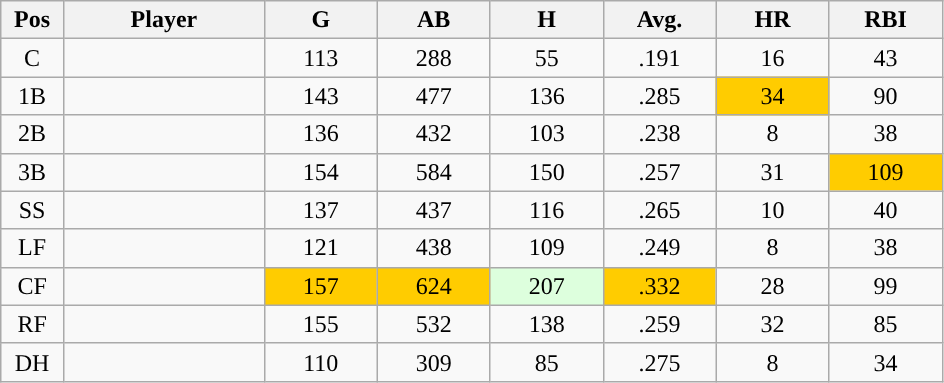<table class="wikitable sortable">
<tr>
<th bgcolor="#DDDDFF" width="5%">Pos</th>
<th bgcolor="#DDDDFF" width="16%">Player</th>
<th bgcolor="#DDDDFF" width="9%">G</th>
<th bgcolor="#DDDDFF" width="9%">AB</th>
<th bgcolor="#DDDDFF" width="9%">H</th>
<th bgcolor="#DDDDFF" width="9%">Avg.</th>
<th bgcolor="#DDDDFF" width="9%">HR</th>
<th bgcolor="#DDDDFF" width="9%">RBI</th>
</tr>
<tr align="center">
<td>C</td>
<td></td>
<td>113</td>
<td>288</td>
<td>55</td>
<td>.191</td>
<td>16</td>
<td>43</td>
</tr>
<tr align="center">
<td>1B</td>
<td></td>
<td>143</td>
<td>477</td>
<td>136</td>
<td>.285</td>
<td style="background:#fc0;">34</td>
<td>90</td>
</tr>
<tr align="center">
<td>2B</td>
<td></td>
<td>136</td>
<td>432</td>
<td>103</td>
<td>.238</td>
<td>8</td>
<td>38</td>
</tr>
<tr align="center">
<td>3B</td>
<td></td>
<td>154</td>
<td>584</td>
<td>150</td>
<td>.257</td>
<td>31</td>
<td style="background:#fc0;">109</td>
</tr>
<tr align="center">
<td>SS</td>
<td></td>
<td>137</td>
<td>437</td>
<td>116</td>
<td>.265</td>
<td>10</td>
<td>40</td>
</tr>
<tr align="center">
<td>LF</td>
<td></td>
<td>121</td>
<td>438</td>
<td>109</td>
<td>.249</td>
<td>8</td>
<td>38</td>
</tr>
<tr align="center">
<td>CF</td>
<td></td>
<td style="background:#fc0;">157</td>
<td style="background:#fc0;">624</td>
<td style="background:#DDFFDD;">207</td>
<td style="background:#fc0;">.332</td>
<td>28</td>
<td>99</td>
</tr>
<tr align="center">
<td>RF</td>
<td></td>
<td>155</td>
<td>532</td>
<td>138</td>
<td>.259</td>
<td>32</td>
<td>85</td>
</tr>
<tr align="center">
<td>DH</td>
<td></td>
<td>110</td>
<td>309</td>
<td>85</td>
<td>.275</td>
<td>8</td>
<td>34</td>
</tr>
</table>
